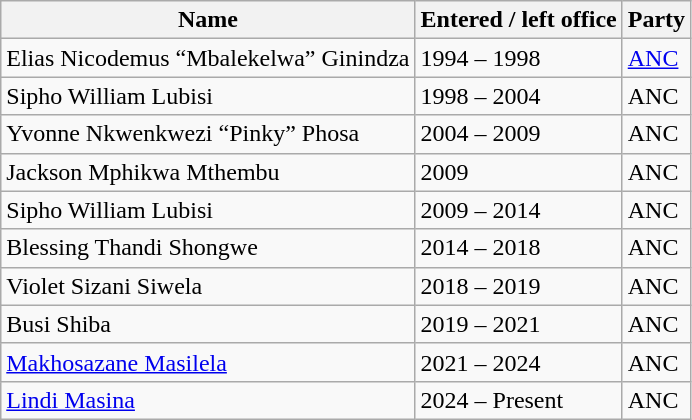<table class="wikitable">
<tr>
<th>Name</th>
<th>Entered / left office</th>
<th>Party</th>
</tr>
<tr>
<td>Elias Nicodemus “Mbalekelwa” Ginindza</td>
<td>1994 – 1998</td>
<td><a href='#'>ANC</a></td>
</tr>
<tr>
<td>Sipho William Lubisi</td>
<td>1998 – 2004</td>
<td>ANC</td>
</tr>
<tr>
<td>Yvonne Nkwenkwezi “Pinky” Phosa</td>
<td>2004 – 2009</td>
<td>ANC</td>
</tr>
<tr>
<td>Jackson Mphikwa Mthembu</td>
<td>2009</td>
<td>ANC</td>
</tr>
<tr>
<td>Sipho William Lubisi</td>
<td>2009 – 2014</td>
<td>ANC</td>
</tr>
<tr>
<td>Blessing Thandi Shongwe</td>
<td>2014 – 2018</td>
<td>ANC</td>
</tr>
<tr>
<td>Violet Sizani Siwela</td>
<td>2018 – 2019</td>
<td>ANC</td>
</tr>
<tr>
<td>Busi Shiba</td>
<td>2019 – 2021</td>
<td>ANC</td>
</tr>
<tr>
<td><a href='#'>Makhosazane Masilela</a></td>
<td>2021 – 2024</td>
<td>ANC</td>
</tr>
<tr>
<td><a href='#'>Lindi Masina</a></td>
<td>2024 – Present</td>
<td>ANC</td>
</tr>
</table>
